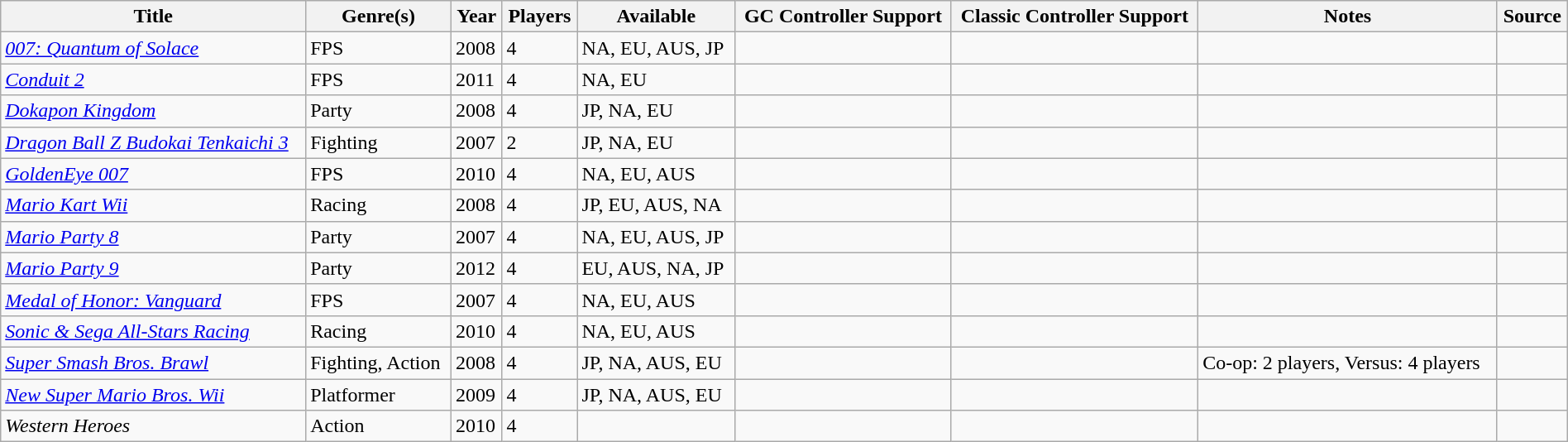<table class="wikitable sortable" style="width:100%;">
<tr>
<th>Title</th>
<th>Genre(s)</th>
<th>Year</th>
<th>Players</th>
<th>Available</th>
<th>GC Controller Support</th>
<th>Classic Controller Support</th>
<th>Notes</th>
<th>Source</th>
</tr>
<tr>
<td><em><a href='#'>007: Quantum of Solace</a></em></td>
<td>FPS</td>
<td>2008</td>
<td>4</td>
<td>NA, EU, AUS, JP</td>
<td></td>
<td></td>
<td></td>
<td></td>
</tr>
<tr>
<td><em><a href='#'>Conduit 2</a></em></td>
<td>FPS</td>
<td>2011</td>
<td>4</td>
<td>NA, EU</td>
<td></td>
<td></td>
<td></td>
<td></td>
</tr>
<tr>
<td><em><a href='#'>Dokapon Kingdom</a></em></td>
<td>Party</td>
<td>2008</td>
<td>4</td>
<td>JP, NA, EU</td>
<td></td>
<td></td>
<td></td>
<td></td>
</tr>
<tr>
<td><em><a href='#'>Dragon Ball Z Budokai Tenkaichi 3</a></em></td>
<td>Fighting</td>
<td>2007</td>
<td>2</td>
<td>JP, NA, EU</td>
<td></td>
<td></td>
<td></td>
<td></td>
</tr>
<tr>
<td><em><a href='#'>GoldenEye 007</a></em></td>
<td>FPS</td>
<td>2010</td>
<td>4</td>
<td>NA, EU, AUS</td>
<td></td>
<td></td>
<td></td>
<td></td>
</tr>
<tr>
<td><em><a href='#'>Mario Kart Wii</a></em></td>
<td>Racing</td>
<td>2008</td>
<td>4</td>
<td>JP, EU, AUS, NA</td>
<td></td>
<td></td>
<td></td>
<td></td>
</tr>
<tr>
<td><em><a href='#'>Mario Party 8</a></em></td>
<td>Party</td>
<td>2007</td>
<td>4</td>
<td>NA, EU, AUS, JP</td>
<td></td>
<td></td>
<td></td>
<td></td>
</tr>
<tr>
<td><em><a href='#'>Mario Party 9</a></em></td>
<td>Party</td>
<td>2012</td>
<td>4</td>
<td>EU, AUS, NA, JP</td>
<td></td>
<td></td>
<td></td>
<td></td>
</tr>
<tr>
<td><em><a href='#'>Medal of Honor: Vanguard</a></em></td>
<td>FPS</td>
<td>2007</td>
<td>4</td>
<td>NA, EU, AUS</td>
<td></td>
<td></td>
<td></td>
<td></td>
</tr>
<tr>
<td><em><a href='#'>Sonic & Sega All-Stars Racing</a></em></td>
<td>Racing</td>
<td>2010</td>
<td>4</td>
<td>NA, EU, AUS</td>
<td></td>
<td></td>
<td></td>
<td></td>
</tr>
<tr>
<td><em><a href='#'>Super Smash Bros. Brawl</a></em></td>
<td>Fighting, Action</td>
<td>2008</td>
<td>4</td>
<td>JP, NA, AUS, EU</td>
<td></td>
<td></td>
<td>Co-op: 2 players, Versus: 4 players</td>
<td></td>
</tr>
<tr>
<td><em><a href='#'>New Super Mario Bros. Wii</a></em></td>
<td>Platformer</td>
<td>2009</td>
<td>4</td>
<td>JP, NA, AUS, EU</td>
<td></td>
<td></td>
<td></td>
<td></td>
</tr>
<tr>
<td><em>Western Heroes</em></td>
<td>Action</td>
<td>2010</td>
<td>4</td>
<td></td>
<td></td>
<td></td>
<td></td>
<td></td>
</tr>
</table>
